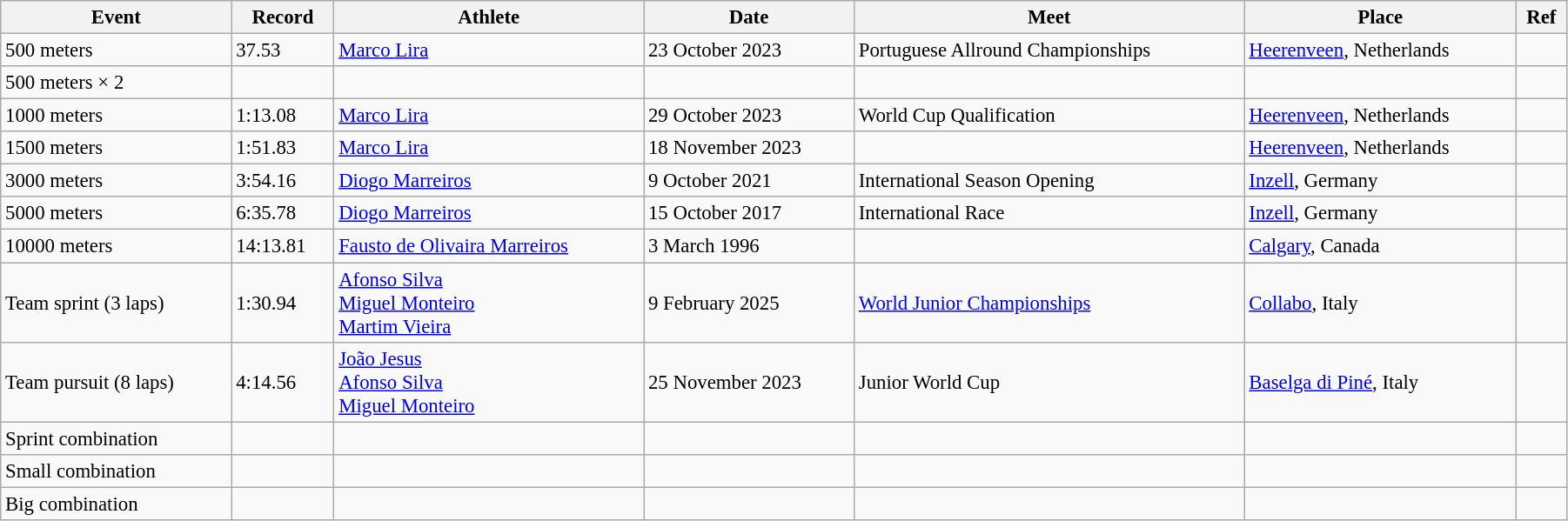<table class="wikitable" style="font-size:95%; width: 95%;">
<tr>
<th>Event</th>
<th>Record</th>
<th>Athlete</th>
<th>Date</th>
<th>Meet</th>
<th>Place</th>
<th>Ref</th>
</tr>
<tr>
<td>500 meters</td>
<td>37.53</td>
<td><a href='#'>Marco Lira</a></td>
<td>23 October 2023</td>
<td>Portuguese Allround Championships</td>
<td><a href='#'>Heerenveen</a>, Netherlands</td>
<td></td>
</tr>
<tr>
<td>500 meters × 2</td>
<td></td>
<td></td>
<td></td>
<td></td>
<td></td>
<td></td>
</tr>
<tr>
<td>1000 meters</td>
<td>1:13.08</td>
<td><a href='#'>Marco Lira</a></td>
<td>29 October 2023</td>
<td>World Cup Qualification</td>
<td><a href='#'>Heerenveen</a>, Netherlands</td>
<td></td>
</tr>
<tr>
<td>1500 meters</td>
<td>1:51.83</td>
<td><a href='#'>Marco Lira</a></td>
<td>18 November 2023</td>
<td></td>
<td><a href='#'>Heerenveen</a>, Netherlands</td>
<td></td>
</tr>
<tr>
<td>3000 meters</td>
<td>3:54.16</td>
<td><a href='#'>Diogo Marreiros</a></td>
<td>9 October 2021</td>
<td>International Season Opening</td>
<td><a href='#'>Inzell</a>, Germany</td>
<td></td>
</tr>
<tr>
<td>5000 meters</td>
<td>6:35.78</td>
<td><a href='#'>Diogo Marreiros</a></td>
<td>15 October 2017</td>
<td>International Race</td>
<td><a href='#'>Inzell</a>, Germany</td>
<td></td>
</tr>
<tr>
<td>10000 meters</td>
<td>14:13.81</td>
<td><a href='#'>Fausto de Olivaira Marreiros</a></td>
<td>3 March 1996</td>
<td></td>
<td><a href='#'>Calgary</a>, Canada</td>
<td></td>
</tr>
<tr>
<td>Team sprint (3 laps)</td>
<td>1:30.94</td>
<td><a href='#'>Afonso Silva</a><br><a href='#'>Miguel Monteiro</a><br><a href='#'>Martim Vieira</a></td>
<td>9 February 2025</td>
<td><a href='#'>World Junior Championships</a></td>
<td><a href='#'>Collabo</a>, Italy</td>
<td></td>
</tr>
<tr>
<td>Team pursuit (8 laps)</td>
<td>4:14.56</td>
<td><a href='#'>João Jesus</a><br><a href='#'>Afonso Silva</a><br><a href='#'>Miguel Monteiro</a></td>
<td>25 November 2023</td>
<td>Junior World Cup</td>
<td><a href='#'>Baselga di Piné</a>, Italy</td>
<td></td>
</tr>
<tr>
<td>Sprint combination</td>
<td></td>
<td></td>
<td></td>
<td></td>
<td></td>
<td></td>
</tr>
<tr>
<td>Small combination</td>
<td></td>
<td></td>
<td></td>
<td></td>
<td></td>
<td></td>
</tr>
<tr>
<td>Big combination</td>
<td></td>
<td></td>
<td></td>
<td></td>
<td></td>
<td></td>
</tr>
</table>
